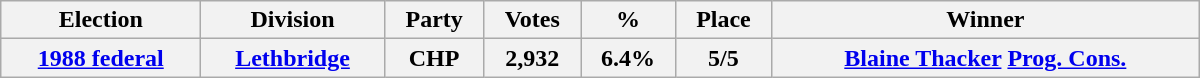<table class="wikitable" width="800">
<tr>
<th align="left">Election</th>
<th align="left">Division</th>
<th align="left">Party</th>
<th align="right">Votes</th>
<th align="right">%</th>
<th align="center">Place</th>
<th align="center">Winner</th>
</tr>
<tr>
<th align="left"><a href='#'>1988 federal</a></th>
<th align="left"><a href='#'>Lethbridge</a></th>
<th align="left">CHP</th>
<th align="right">2,932</th>
<th align="right">6.4%</th>
<th align="center">5/5</th>
<th align=-"left"><a href='#'>Blaine Thacker</a> <a href='#'>Prog. Cons.</a></th>
</tr>
</table>
